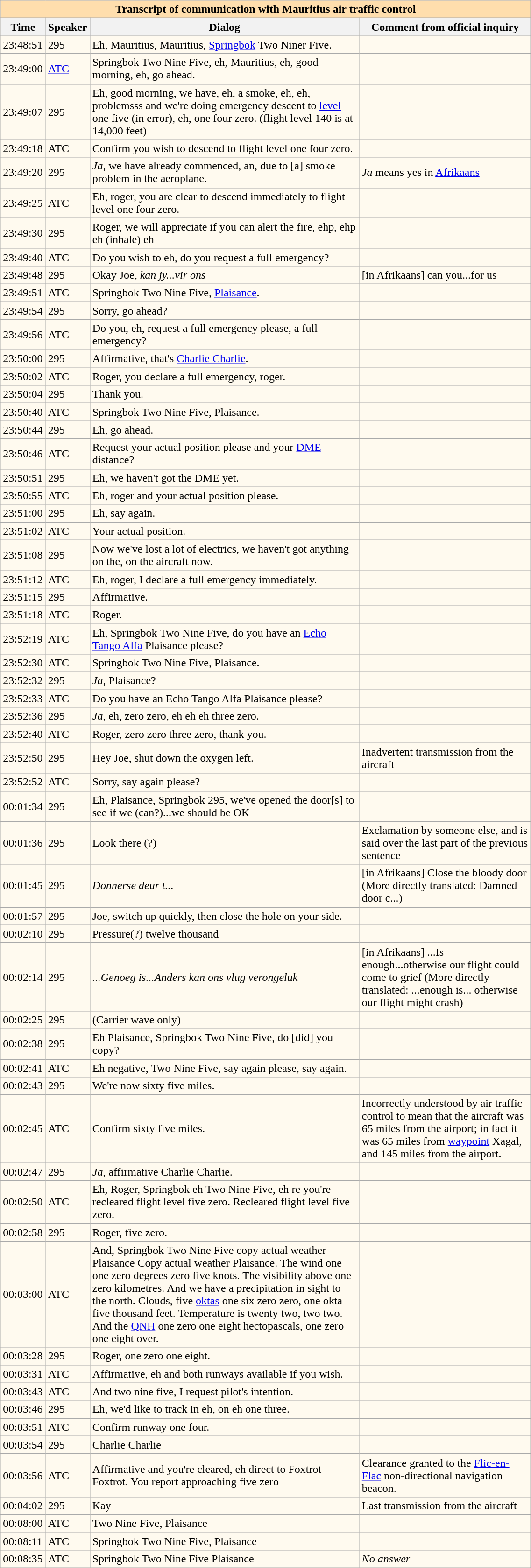<table class="wikitable collapsible collapsed" width=60% style="background: #fffaef; border: 1px dotted gray;">
<tr>
<th style="background:#ffdead;" colspan="4">Transcript of communication with Mauritius air traffic control</th>
</tr>
<tr>
<th>Time</th>
<th>Speaker</th>
<th>Dialog</th>
<th>Comment from official inquiry</th>
</tr>
<tr>
<td>23:48:51</td>
<td>295</td>
<td>Eh, Mauritius, Mauritius, <a href='#'>Springbok</a> Two Niner Five.</td>
<td></td>
</tr>
<tr>
<td>23:49:00</td>
<td><a href='#'>ATC</a></td>
<td>Springbok Two Nine Five, eh, Mauritius, eh, good morning, eh, go ahead.</td>
<td></td>
</tr>
<tr>
<td>23:49:07</td>
<td>295</td>
<td>Eh, good morning, we have, eh, a smoke, eh, eh, problemsss and we're doing emergency descent to <a href='#'>level</a> one five (in error), eh, one four zero. (flight level 140 is at 14,000 feet)</td>
<td></td>
</tr>
<tr>
<td>23:49:18</td>
<td>ATC</td>
<td>Confirm you wish to descend to flight level one four zero.</td>
<td></td>
</tr>
<tr>
<td>23:49:20</td>
<td>295</td>
<td><em>Ja</em>, we have already commenced, an, due to [a] smoke problem in the aeroplane.</td>
<td><em>Ja</em> means yes in <a href='#'>Afrikaans</a></td>
</tr>
<tr>
<td>23:49:25</td>
<td>ATC</td>
<td>Eh, roger, you are clear to descend immediately to flight level one four zero.</td>
<td></td>
</tr>
<tr>
<td>23:49:30</td>
<td>295</td>
<td>Roger, we will appreciate if you can alert the fire, ehp, ehp eh (inhale) eh</td>
<td></td>
</tr>
<tr>
<td>23:49:40</td>
<td>ATC</td>
<td>Do you wish to eh, do you request a full emergency?</td>
<td></td>
</tr>
<tr>
<td>23:49:48</td>
<td>295</td>
<td>Okay Joe, <em>kan jy...vir ons</em></td>
<td>[in Afrikaans] can you...for us</td>
</tr>
<tr>
<td>23:49:51</td>
<td>ATC</td>
<td>Springbok Two Nine Five, <a href='#'>Plaisance</a>.</td>
<td></td>
</tr>
<tr>
<td>23:49:54</td>
<td>295</td>
<td>Sorry, go ahead?</td>
<td></td>
</tr>
<tr>
<td>23:49:56</td>
<td>ATC</td>
<td>Do you, eh, request a full emergency please, a full emergency?</td>
<td></td>
</tr>
<tr>
<td>23:50:00</td>
<td>295</td>
<td>Affirmative, that's <a href='#'>Charlie Charlie</a>.</td>
<td></td>
</tr>
<tr>
<td>23:50:02</td>
<td>ATC</td>
<td>Roger, you declare a full emergency, roger.</td>
<td></td>
</tr>
<tr>
<td>23:50:04</td>
<td>295</td>
<td>Thank you.</td>
<td></td>
</tr>
<tr>
<td>23:50:40</td>
<td>ATC</td>
<td>Springbok Two Nine Five, Plaisance.</td>
<td></td>
</tr>
<tr>
<td>23:50:44</td>
<td>295</td>
<td>Eh, go ahead.</td>
<td></td>
</tr>
<tr>
<td>23:50:46</td>
<td>ATC</td>
<td>Request your actual position please and your <a href='#'>DME</a> distance?</td>
<td></td>
</tr>
<tr>
<td>23:50:51</td>
<td>295</td>
<td>Eh, we haven't got the DME yet.</td>
<td></td>
</tr>
<tr>
<td>23:50:55</td>
<td>ATC</td>
<td>Eh, roger and your actual position please.</td>
<td></td>
</tr>
<tr>
<td>23:51:00</td>
<td>295</td>
<td>Eh, say again.</td>
<td></td>
</tr>
<tr>
<td>23:51:02</td>
<td>ATC</td>
<td>Your actual position.</td>
<td></td>
</tr>
<tr>
<td>23:51:08</td>
<td>295</td>
<td>Now we've lost a lot of electrics, we haven't got anything on the, on the aircraft now.</td>
<td></td>
</tr>
<tr>
<td>23:51:12</td>
<td>ATC</td>
<td>Eh, roger, I declare a full emergency immediately.</td>
<td></td>
</tr>
<tr>
<td>23:51:15</td>
<td>295</td>
<td>Affirmative.</td>
<td></td>
</tr>
<tr>
<td>23:51:18</td>
<td>ATC</td>
<td>Roger.</td>
<td></td>
</tr>
<tr>
<td>23:52:19</td>
<td>ATC</td>
<td>Eh, Springbok Two Nine Five, do you have an <a href='#'>Echo Tango Alfa</a> Plaisance please?</td>
<td></td>
</tr>
<tr>
<td>23:52:30</td>
<td>ATC</td>
<td>Springbok Two Nine Five, Plaisance.</td>
<td></td>
</tr>
<tr>
<td>23:52:32</td>
<td>295</td>
<td><em>Ja</em>, Plaisance?</td>
<td></td>
</tr>
<tr>
<td>23:52:33</td>
<td>ATC</td>
<td>Do you have an Echo Tango Alfa Plaisance please?</td>
<td></td>
</tr>
<tr>
<td>23:52:36</td>
<td>295</td>
<td><em>Ja</em>, eh, zero zero, eh eh eh three zero.</td>
<td></td>
</tr>
<tr>
<td>23:52:40</td>
<td>ATC</td>
<td>Roger, zero zero three zero, thank you.</td>
<td></td>
</tr>
<tr>
<td>23:52:50</td>
<td>295</td>
<td>Hey Joe, shut down the oxygen left.</td>
<td>Inadvertent transmission from the aircraft</td>
</tr>
<tr>
<td>23:52:52</td>
<td>ATC</td>
<td>Sorry, say again please?</td>
<td></td>
</tr>
<tr>
<td>00:01:34</td>
<td>295</td>
<td>Eh, Plaisance, Springbok 295, we've opened the door[s] to see if we (can?)...we should be OK</td>
<td></td>
</tr>
<tr>
<td>00:01:36</td>
<td>295</td>
<td>Look there (?)</td>
<td>Exclamation by someone else, and is said over the last part of the previous sentence</td>
</tr>
<tr>
<td>00:01:45</td>
<td>295</td>
<td><em>Donnerse deur t...</em></td>
<td>[in Afrikaans] Close the bloody door (More directly translated: Damned door c...)</td>
</tr>
<tr>
<td>00:01:57</td>
<td>295</td>
<td>Joe, switch up quickly, then close the hole on your side.</td>
<td></td>
</tr>
<tr>
<td>00:02:10</td>
<td>295</td>
<td>Pressure(?) twelve thousand</td>
<td></td>
</tr>
<tr>
<td>00:02:14</td>
<td>295</td>
<td><em>...Genoeg is...Anders kan ons vlug verongeluk</em></td>
<td>[in Afrikaans] ...Is enough...otherwise our flight could come to grief (More directly translated: ...enough is... otherwise our flight might crash)</td>
</tr>
<tr>
<td>00:02:25</td>
<td>295</td>
<td>(Carrier wave only)</td>
<td></td>
</tr>
<tr>
<td>00:02:38</td>
<td>295</td>
<td>Eh Plaisance, Springbok Two Nine Five, do [did] you copy?</td>
<td></td>
</tr>
<tr>
<td>00:02:41</td>
<td>ATC</td>
<td>Eh negative, Two Nine Five, say again please, say again.</td>
<td></td>
</tr>
<tr>
<td>00:02:43</td>
<td>295</td>
<td>We're now sixty five miles.</td>
<td></td>
</tr>
<tr>
<td>00:02:45</td>
<td>ATC</td>
<td>Confirm sixty five miles.</td>
<td>Incorrectly understood by air traffic control to mean that the aircraft was 65 miles from the airport; in fact it was 65 miles from <a href='#'>waypoint</a> Xagal, and 145 miles from the airport.</td>
</tr>
<tr>
<td>00:02:47</td>
<td>295</td>
<td><em>Ja</em>, affirmative Charlie Charlie.</td>
<td></td>
</tr>
<tr>
<td>00:02:50</td>
<td>ATC</td>
<td>Eh, Roger, Springbok eh Two Nine Five, eh re you're recleared flight level five zero. Recleared flight level five zero.</td>
<td></td>
</tr>
<tr>
<td>00:02:58</td>
<td>295</td>
<td>Roger, five zero.</td>
<td></td>
</tr>
<tr>
<td>00:03:00</td>
<td>ATC</td>
<td>And, Springbok Two Nine Five copy actual weather Plaisance Copy actual weather Plaisance. The wind one one zero degrees zero five knots. The visibility above one zero kilometres. And we have a precipitation in sight to the north. Clouds, five <a href='#'>oktas</a> one six zero zero, one okta five thousand feet. Temperature is twenty two, two two. And the <a href='#'>QNH</a> one zero one eight hectopascals, one zero one eight over.</td>
<td></td>
</tr>
<tr>
<td>00:03:28</td>
<td>295</td>
<td>Roger, one zero one eight.</td>
<td></td>
</tr>
<tr>
<td>00:03:31</td>
<td>ATC</td>
<td>Affirmative, eh and both runways available if you wish.</td>
<td></td>
</tr>
<tr>
<td>00:03:43</td>
<td>ATC</td>
<td>And two nine five, I request pilot's intention.</td>
<td></td>
</tr>
<tr>
<td>00:03:46</td>
<td>295</td>
<td>Eh, we'd like to track in eh, on eh one three.</td>
<td></td>
</tr>
<tr>
<td>00:03:51</td>
<td>ATC</td>
<td>Confirm runway one four.</td>
<td></td>
</tr>
<tr>
<td>00:03:54</td>
<td>295</td>
<td>Charlie Charlie</td>
<td></td>
</tr>
<tr>
<td>00:03:56</td>
<td>ATC</td>
<td>Affirmative and you're cleared, eh direct to Foxtrot Foxtrot. You report approaching five zero</td>
<td>Clearance granted to the <a href='#'>Flic-en-Flac</a> non-directional navigation beacon.</td>
</tr>
<tr>
<td>00:04:02</td>
<td>295</td>
<td>Kay</td>
<td>Last transmission from the aircraft</td>
</tr>
<tr>
<td>00:08:00</td>
<td>ATC</td>
<td>Two Nine Five, Plaisance</td>
<td></td>
</tr>
<tr>
<td>00:08:11</td>
<td>ATC</td>
<td>Springbok Two Nine Five, Plaisance</td>
<td></td>
</tr>
<tr>
<td>00:08:35</td>
<td>ATC</td>
<td>Springbok Two Nine Five Plaisance</td>
<td><em>No answer</em></td>
</tr>
</table>
